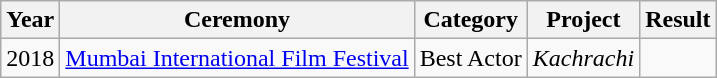<table class="wikitable style">
<tr>
<th>Year</th>
<th>Ceremony</th>
<th>Category</th>
<th>Project</th>
<th>Result</th>
</tr>
<tr>
<td>2018</td>
<td><a href='#'>Mumbai International Film Festival</a></td>
<td>Best Actor</td>
<td><em>Kachrachi</em></td>
<td></td>
</tr>
</table>
